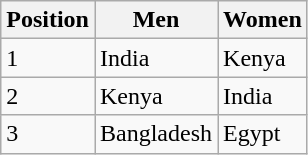<table class="wikitable">
<tr>
<th>Position</th>
<th>Men</th>
<th>Women</th>
</tr>
<tr>
<td>1</td>
<td>India</td>
<td>Kenya</td>
</tr>
<tr>
<td>2</td>
<td>Kenya</td>
<td>India</td>
</tr>
<tr>
<td>3</td>
<td>Bangladesh</td>
<td>Egypt</td>
</tr>
</table>
